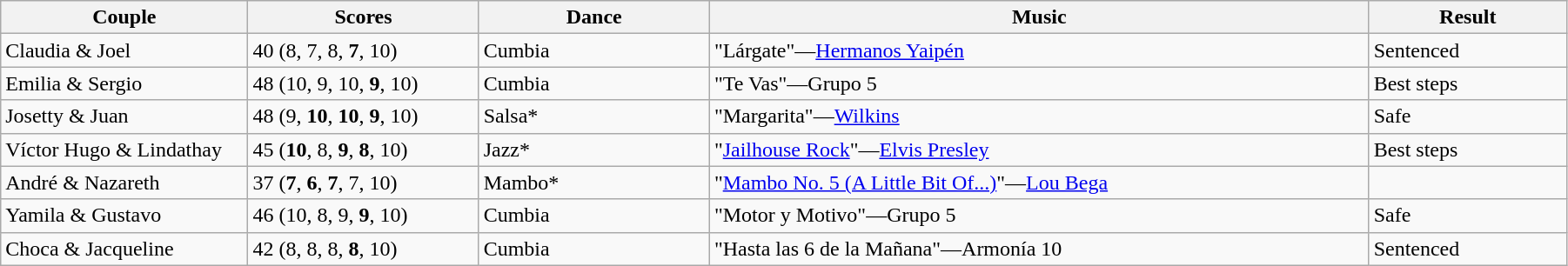<table class="wikitable sortable" style="width:95%; white-space:nowrap">
<tr>
<th style="width:15%;">Couple</th>
<th style="width:14%;">Scores</th>
<th style="width:14%;">Dance</th>
<th style="width:40%;">Music</th>
<th style="width:12%;">Result</th>
</tr>
<tr>
<td>Claudia & Joel</td>
<td>40 (8, 7, 8, <strong>7</strong>, 10)</td>
<td>Cumbia</td>
<td>"Lárgate"—<a href='#'>Hermanos Yaipén</a></td>
<td>Sentenced</td>
</tr>
<tr>
<td>Emilia & Sergio</td>
<td>48 (10, 9, 10, <strong>9</strong>, 10)</td>
<td>Cumbia</td>
<td>"Te Vas"—Grupo 5</td>
<td>Best steps</td>
</tr>
<tr>
<td>Josetty & Juan</td>
<td>48 (9, <strong>10</strong>, <strong>10</strong>, <strong>9</strong>, 10)</td>
<td>Salsa*</td>
<td>"Margarita"—<a href='#'>Wilkins</a></td>
<td>Safe</td>
</tr>
<tr>
<td>Víctor Hugo & Lindathay</td>
<td>45 (<strong>10</strong>, 8, <strong>9</strong>, <strong>8</strong>, 10)</td>
<td>Jazz*</td>
<td>"<a href='#'>Jailhouse Rock</a>"—<a href='#'>Elvis Presley</a></td>
<td>Best steps</td>
</tr>
<tr>
<td>André & Nazareth</td>
<td>37 (<strong>7</strong>, <strong>6</strong>, <strong>7</strong>, 7, 10)</td>
<td>Mambo*</td>
<td>"<a href='#'>Mambo No. 5 (A Little Bit Of...)</a>"—<a href='#'>Lou Bega</a></td>
<td></td>
</tr>
<tr>
<td>Yamila & Gustavo</td>
<td>46 (10, 8, 9, <strong>9</strong>, 10)</td>
<td>Cumbia</td>
<td>"Motor y Motivo"—Grupo 5</td>
<td>Safe</td>
</tr>
<tr>
<td>Choca & Jacqueline</td>
<td>42 (8, 8, 8, <strong>8</strong>, 10)</td>
<td>Cumbia</td>
<td>"Hasta las 6 de la Mañana"—Armonía 10</td>
<td>Sentenced</td>
</tr>
</table>
